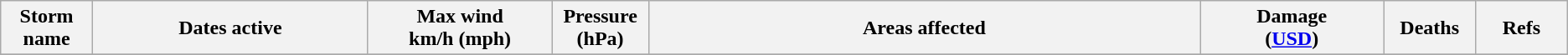<table class="wikitable sortable">
<tr>
<th width="5%">Storm name</th>
<th width="15%">Dates active</th>
<th width="10%">Max wind<br>km/h (mph)</th>
<th width="5%">Pressure<br>(hPa)</th>
<th width="30%">Areas affected</th>
<th width="10%">Damage<br>(<a href='#'>USD</a>)</th>
<th width="5%">Deaths</th>
<th width="5%">Refs</th>
</tr>
<tr>
</tr>
</table>
